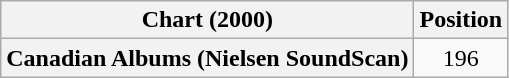<table class="wikitable plainrowheaders sortable">
<tr>
<th scope="col">Chart (2000)</th>
<th scope="col">Position</th>
</tr>
<tr>
<th scope="row">Canadian Albums (Nielsen SoundScan)</th>
<td align="center">196</td>
</tr>
</table>
